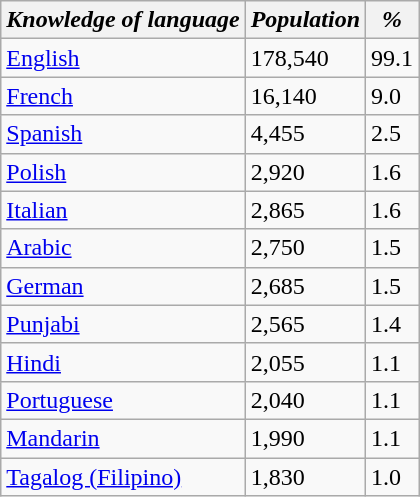<table class="wikitable">
<tr>
<th><em>Knowledge of language</em></th>
<th><em>Population</em></th>
<th><em>%</em></th>
</tr>
<tr>
<td><a href='#'>English</a></td>
<td>178,540</td>
<td>99.1</td>
</tr>
<tr>
<td><a href='#'>French</a></td>
<td>16,140</td>
<td>9.0</td>
</tr>
<tr>
<td><a href='#'>Spanish</a></td>
<td>4,455</td>
<td>2.5</td>
</tr>
<tr>
<td><a href='#'>Polish</a></td>
<td>2,920</td>
<td>1.6</td>
</tr>
<tr>
<td><a href='#'>Italian</a></td>
<td>2,865</td>
<td>1.6</td>
</tr>
<tr>
<td><a href='#'>Arabic</a></td>
<td>2,750</td>
<td>1.5</td>
</tr>
<tr>
<td><a href='#'>German</a></td>
<td>2,685</td>
<td>1.5</td>
</tr>
<tr>
<td><a href='#'>Punjabi</a></td>
<td>2,565</td>
<td>1.4</td>
</tr>
<tr>
<td><a href='#'>Hindi</a></td>
<td>2,055</td>
<td>1.1</td>
</tr>
<tr>
<td><a href='#'>Portuguese</a></td>
<td>2,040</td>
<td>1.1</td>
</tr>
<tr>
<td><a href='#'>Mandarin</a></td>
<td>1,990</td>
<td>1.1</td>
</tr>
<tr>
<td><a href='#'>Tagalog (Filipino)</a></td>
<td>1,830</td>
<td>1.0</td>
</tr>
</table>
